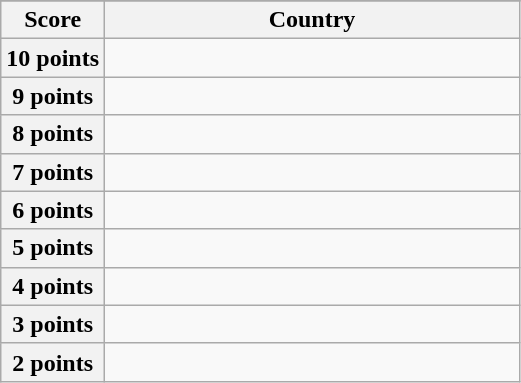<table class="wikitable">
<tr>
</tr>
<tr>
<th scope="col" width="20%">Score</th>
<th scope="col">Country</th>
</tr>
<tr>
<th scope="row">10 points</th>
<td></td>
</tr>
<tr>
<th scope="row">9 points</th>
<td></td>
</tr>
<tr>
<th scope="row">8 points</th>
<td></td>
</tr>
<tr>
<th scope="row">7 points</th>
<td></td>
</tr>
<tr>
<th scope="row">6 points</th>
<td></td>
</tr>
<tr>
<th scope="row">5 points</th>
<td></td>
</tr>
<tr>
<th scope="row">4 points</th>
<td></td>
</tr>
<tr>
<th scope="row">3 points</th>
<td></td>
</tr>
<tr>
<th scope="row">2 points</th>
<td></td>
</tr>
</table>
